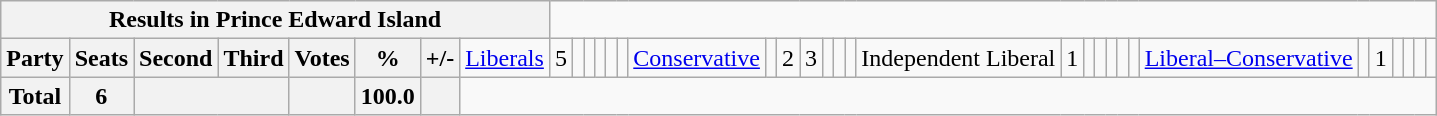<table class="wikitable">
<tr>
<th colspan=9>Results in Prince Edward Island</th>
</tr>
<tr>
<th colspan=2>Party</th>
<th>Seats</th>
<th>Second</th>
<th>Third</th>
<th>Votes</th>
<th>%</th>
<th>+/-<br></th>
<td><a href='#'>Liberals</a></td>
<td align="right">5</td>
<td align="right"></td>
<td align="right"></td>
<td align="right"></td>
<td align="right"></td>
<td align="right"><br></td>
<td><a href='#'>Conservative</a></td>
<td align="right"></td>
<td align="right">2</td>
<td align="right">3</td>
<td align="right"></td>
<td align="right"></td>
<td align="right"><br></td>
<td>Independent Liberal</td>
<td align="right">1</td>
<td align="right"></td>
<td align="right"></td>
<td align="right"></td>
<td align="right"></td>
<td align="right"><br></td>
<td><a href='#'>Liberal–Conservative</a></td>
<td align="right"></td>
<td align="right">1</td>
<td align="right"></td>
<td align="right"></td>
<td align="right"></td>
<td align="right"></td>
</tr>
<tr>
<th colspan="2">Total</th>
<th>6</th>
<th colspan="2"></th>
<th></th>
<th>100.0</th>
<th></th>
</tr>
</table>
